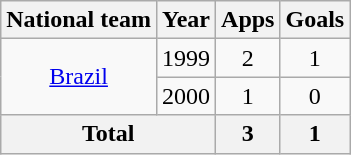<table class="wikitable" style="text-align:center">
<tr>
<th>National team</th>
<th>Year</th>
<th>Apps</th>
<th>Goals</th>
</tr>
<tr>
<td rowspan="2"><a href='#'>Brazil</a></td>
<td>1999</td>
<td>2</td>
<td>1</td>
</tr>
<tr>
<td>2000</td>
<td>1</td>
<td>0</td>
</tr>
<tr>
<th colspan="2">Total</th>
<th>3</th>
<th>1</th>
</tr>
</table>
